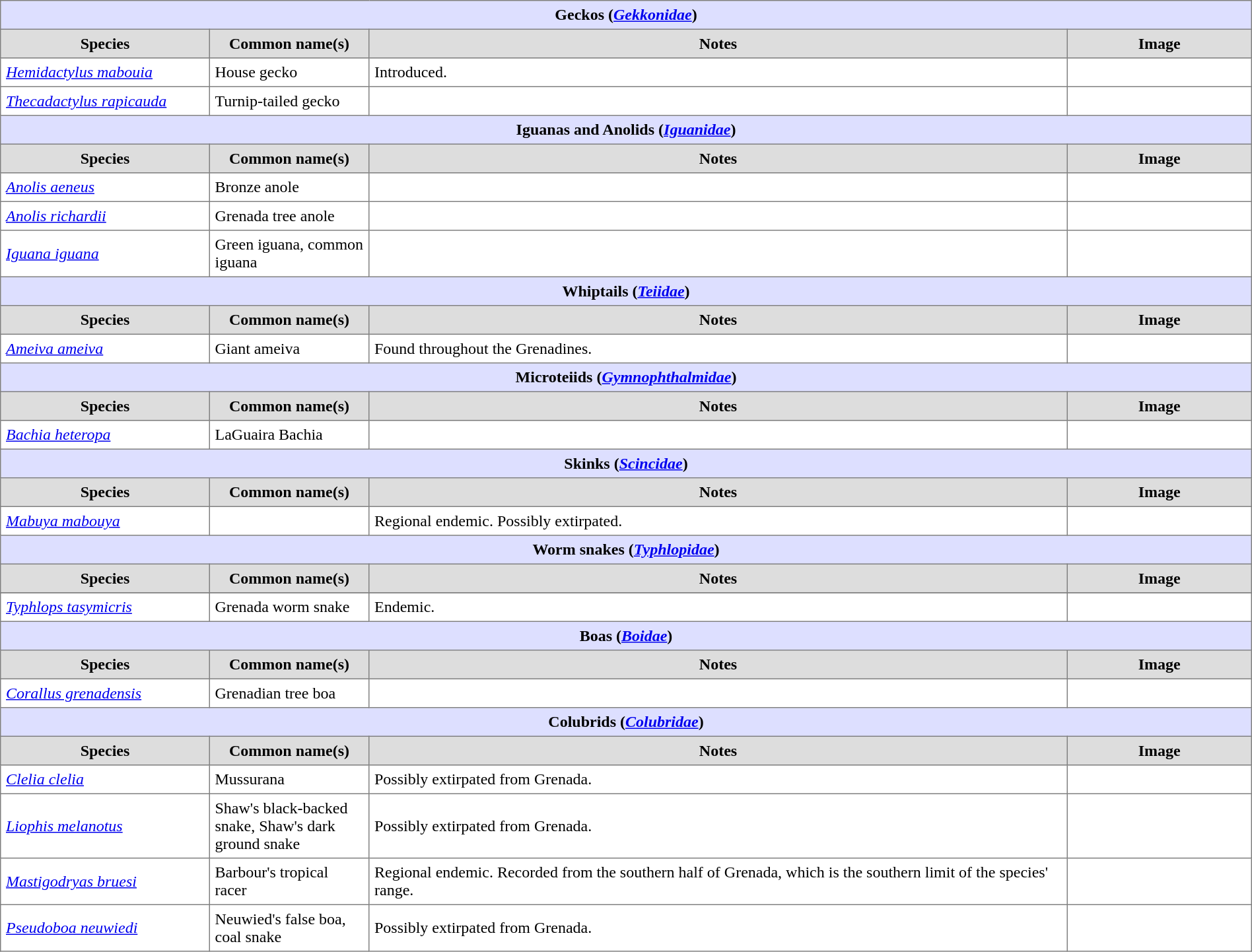<table border=1 style="border-collapse:collapse;" cellpadding=5 width=100%>
<tr>
<th colspan=4 bgcolor=#DDDFFF>Geckos (<em><a href='#'>Gekkonidae</a></em>)</th>
</tr>
<tr bgcolor=#DDDDDD align=center>
<th width=200px>Species</th>
<th width=150px>Common name(s)</th>
<th>Notes</th>
<th width=175px>Image</th>
</tr>
<tr>
<td><em><a href='#'>Hemidactylus mabouia</a></em></td>
<td>House gecko</td>
<td>Introduced.</td>
<td></td>
</tr>
<tr>
<td><em><a href='#'>Thecadactylus rapicauda</a></em></td>
<td>Turnip-tailed gecko</td>
<td></td>
<td align=center></td>
</tr>
<tr>
<th colspan=4 bgcolor=#DDDFFF>Iguanas and Anolids (<em><a href='#'>Iguanidae</a></em>)</th>
</tr>
<tr bgcolor=#DDDDDD align=center>
<th width=200px>Species</th>
<th width=150px>Common name(s)</th>
<th>Notes</th>
<th width=175px>Image</th>
</tr>
<tr>
<td><em><a href='#'>Anolis aeneus</a></em></td>
<td>Bronze anole</td>
<td></td>
<td></td>
</tr>
<tr>
<td><em><a href='#'>Anolis richardii</a></em></td>
<td>Grenada tree anole</td>
<td></td>
<td></td>
</tr>
<tr>
<td><em><a href='#'>Iguana iguana</a></em></td>
<td>Green iguana, common iguana</td>
<td></td>
<td></td>
</tr>
<tr>
<th colspan=4 bgcolor=#DDDFFF>Whiptails (<em><a href='#'>Teiidae</a></em>)</th>
</tr>
<tr bgcolor=#DDDDDD align=center>
<th width=200px>Species</th>
<th width=150px>Common name(s)</th>
<th>Notes</th>
<th width=175px>Image</th>
</tr>
<tr>
<td><em><a href='#'>Ameiva ameiva</a></em></td>
<td>Giant ameiva</td>
<td>Found throughout the Grenadines.</td>
<td></td>
</tr>
<tr>
<th colspan=4 bgcolor=#DDDFFF>Microteiids (<em><a href='#'>Gymnophthalmidae</a></em>)</th>
</tr>
<tr bgcolor=#DDDDDD align=center>
<th width=200px>Species</th>
<th width=150px>Common name(s)</th>
<th>Notes</th>
<th width=175px>Image</th>
</tr>
<tr>
<td><em><a href='#'>Bachia heteropa</a></em></td>
<td>LaGuaira Bachia</td>
<td></td>
<td></td>
</tr>
<tr>
<th colspan=4 bgcolor=#DDDFFF>Skinks (<em><a href='#'>Scincidae</a></em>)</th>
</tr>
<tr bgcolor=#DDDDDD align=center>
<th width=200px>Species</th>
<th width=150px>Common name(s)</th>
<th>Notes</th>
<th width=175px>Image</th>
</tr>
<tr>
<td><em><a href='#'>Mabuya mabouya</a></em></td>
<td></td>
<td>Regional endemic.  Possibly extirpated.</td>
<td></td>
</tr>
<tr>
<th colspan=4 bgcolor=#DDDFFF>Worm snakes (<em><a href='#'>Typhlopidae</a></em>)</th>
</tr>
<tr bgcolor=#DDDDDD align=center>
<th width=200px>Species</th>
<th width=150px>Common name(s)</th>
<th>Notes</th>
<th width=175px>Image</th>
</tr>
<tr>
</tr>
<tr>
<td><em><a href='#'>Typhlops tasymicris</a></em></td>
<td>Grenada worm snake</td>
<td>Endemic.</td>
<td></td>
</tr>
<tr>
<th colspan=4 bgcolor=#DDDFFF>Boas (<em><a href='#'>Boidae</a></em>)</th>
</tr>
<tr bgcolor=#DDDDDD align=center>
<th width=200px>Species</th>
<th width=150px>Common name(s)</th>
<th>Notes</th>
<th width=175px>Image</th>
</tr>
<tr>
<td><em><a href='#'>Corallus grenadensis</a></em></td>
<td>Grenadian tree boa</td>
<td></td>
<td></td>
</tr>
<tr>
<th colspan=4 bgcolor=#DDDFFF>Colubrids (<em><a href='#'>Colubridae</a></em>)</th>
</tr>
<tr bgcolor=#DDDDDD align=center>
<th width=200px>Species</th>
<th width=150px>Common name(s)</th>
<th>Notes</th>
<th width=175px>Image</th>
</tr>
<tr>
<td><em><a href='#'>Clelia clelia</a></em></td>
<td>Mussurana</td>
<td>Possibly extirpated from Grenada.</td>
<td></td>
</tr>
<tr>
<td><em><a href='#'>Liophis melanotus</a></em></td>
<td>Shaw's black-backed snake, Shaw's dark ground snake</td>
<td>Possibly extirpated from Grenada.</td>
<td></td>
</tr>
<tr>
<td><em><a href='#'>Mastigodryas bruesi</a></em></td>
<td>Barbour's tropical racer</td>
<td>Regional endemic.  Recorded from the southern half of Grenada, which is the southern limit of the species' range.</td>
<td></td>
</tr>
<tr>
<td><em><a href='#'>Pseudoboa neuwiedi</a></em></td>
<td>Neuwied's false boa, coal snake</td>
<td>Possibly extirpated from Grenada.</td>
<td></td>
</tr>
</table>
